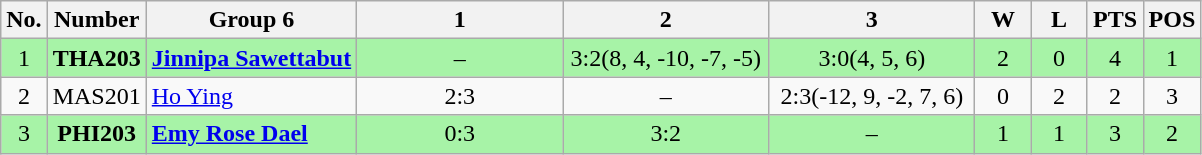<table class=wikitable style="text-align:center;">
<tr>
<th>No.</th>
<th>Number</th>
<th>Group 6</th>
<th width=130>1</th>
<th width=130>2</th>
<th width=130>3</th>
<th width=30>W</th>
<th width=30>L</th>
<th width=30>PTS</th>
<th width=30>POS</th>
</tr>
<tr bgcolor=#a7f3a7>
<td>1</td>
<td><strong>THA203</strong></td>
<td style="text-align:left;"> <strong><a href='#'>Jinnipa Sawettabut</a></strong></td>
<td>–</td>
<td>3:2(8, 4, -10, -7, -5)</td>
<td>3:0(4, 5, 6)</td>
<td>2</td>
<td>0</td>
<td>4</td>
<td>1</td>
</tr>
<tr>
<td>2</td>
<td>MAS201</td>
<td style="text-align:left;"> <a href='#'>Ho Ying</a></td>
<td>2:3</td>
<td>–</td>
<td>2:3(-12, 9, -2, 7, 6)</td>
<td>0</td>
<td>2</td>
<td>2</td>
<td>3</td>
</tr>
<tr bgcolor=#a7f3a7>
<td>3</td>
<td><strong>PHI203</strong></td>
<td style="text-align:left;"> <strong><a href='#'>Emy Rose Dael</a></strong></td>
<td>0:3</td>
<td>3:2</td>
<td>–</td>
<td>1</td>
<td>1</td>
<td>3</td>
<td>2</td>
</tr>
</table>
